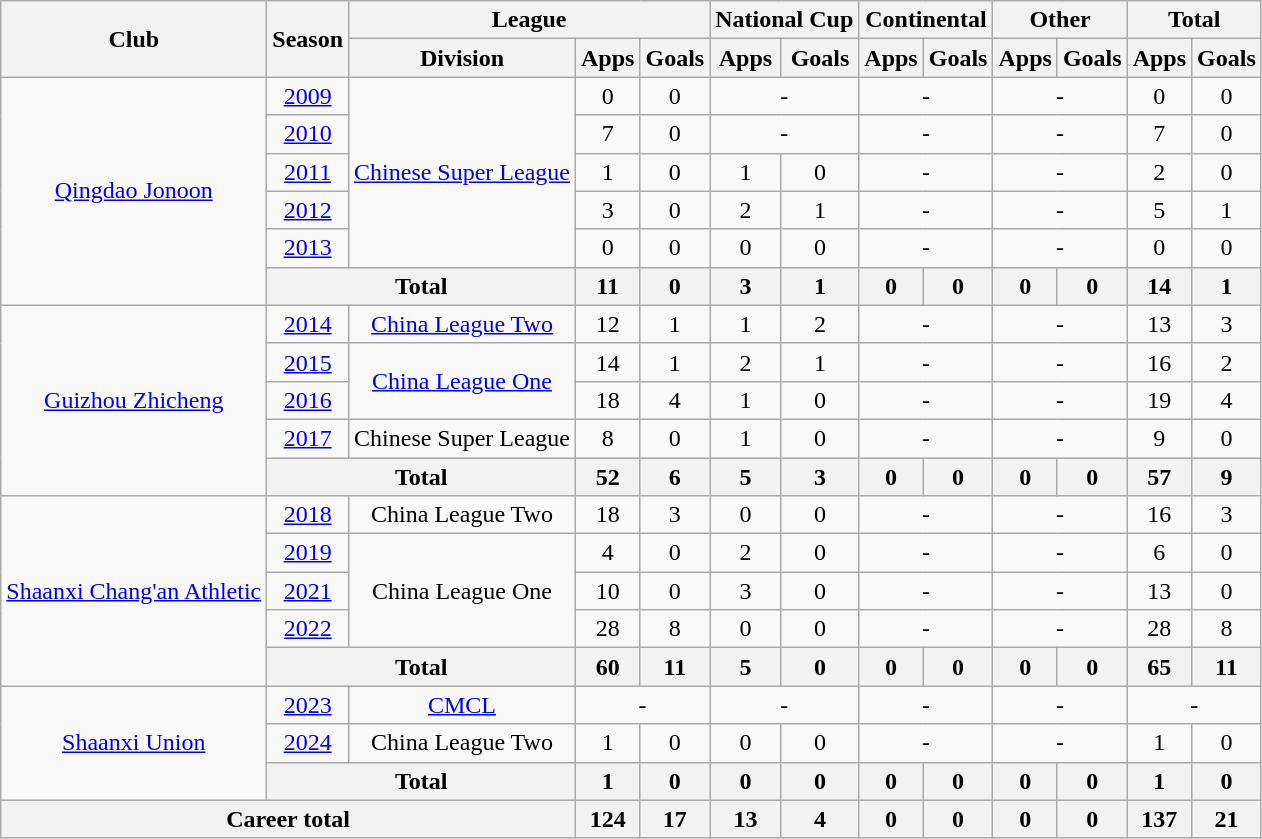<table class="wikitable" style="text-align: center">
<tr>
<th rowspan="2">Club</th>
<th rowspan="2">Season</th>
<th colspan="3">League</th>
<th colspan="2">National Cup</th>
<th colspan="2">Continental</th>
<th colspan="2">Other</th>
<th colspan="2">Total</th>
</tr>
<tr>
<th>Division</th>
<th>Apps</th>
<th>Goals</th>
<th>Apps</th>
<th>Goals</th>
<th>Apps</th>
<th>Goals</th>
<th>Apps</th>
<th>Goals</th>
<th>Apps</th>
<th>Goals</th>
</tr>
<tr>
<td rowspan=6><a href='#'>Qingdao Jonoon</a></td>
<td><a href='#'>2009</a></td>
<td rowspan="5"><a href='#'>Chinese Super League</a></td>
<td>0</td>
<td>0</td>
<td colspan="2">-</td>
<td colspan="2">-</td>
<td colspan="2">-</td>
<td>0</td>
<td>0</td>
</tr>
<tr>
<td><a href='#'>2010</a></td>
<td>7</td>
<td>0</td>
<td colspan="2">-</td>
<td colspan="2">-</td>
<td colspan="2">-</td>
<td>7</td>
<td>0</td>
</tr>
<tr>
<td><a href='#'>2011</a></td>
<td>1</td>
<td>0</td>
<td>1</td>
<td>0</td>
<td colspan="2">-</td>
<td colspan="2">-</td>
<td>2</td>
<td>0</td>
</tr>
<tr>
<td><a href='#'>2012</a></td>
<td>3</td>
<td>0</td>
<td>2</td>
<td>1</td>
<td colspan="2">-</td>
<td colspan="2">-</td>
<td>5</td>
<td>1</td>
</tr>
<tr>
<td><a href='#'>2013</a></td>
<td>0</td>
<td>0</td>
<td>0</td>
<td>0</td>
<td colspan="2">-</td>
<td colspan="2">-</td>
<td>0</td>
<td>0</td>
</tr>
<tr>
<th colspan="2"><strong>Total</strong></th>
<th>11</th>
<th>0</th>
<th>3</th>
<th>1</th>
<th>0</th>
<th>0</th>
<th>0</th>
<th>0</th>
<th>14</th>
<th>1</th>
</tr>
<tr>
<td rowspan=5><a href='#'>Guizhou Zhicheng</a></td>
<td><a href='#'>2014</a></td>
<td rowspan="1"><a href='#'>China League Two</a></td>
<td>12</td>
<td>1</td>
<td>1</td>
<td>2</td>
<td colspan="2">-</td>
<td colspan="2">-</td>
<td>13</td>
<td>3</td>
</tr>
<tr>
<td><a href='#'>2015</a></td>
<td rowspan="2"><a href='#'>China League One</a></td>
<td>14</td>
<td>1</td>
<td>2</td>
<td>1</td>
<td colspan="2">-</td>
<td colspan="2">-</td>
<td>16</td>
<td>2</td>
</tr>
<tr>
<td><a href='#'>2016</a></td>
<td>18</td>
<td>4</td>
<td>1</td>
<td>0</td>
<td colspan="2">-</td>
<td colspan="2">-</td>
<td>19</td>
<td>4</td>
</tr>
<tr>
<td><a href='#'>2017</a></td>
<td>Chinese Super League</td>
<td>8</td>
<td>0</td>
<td>1</td>
<td>0</td>
<td colspan="2">-</td>
<td colspan="2">-</td>
<td>9</td>
<td>0</td>
</tr>
<tr>
<th colspan="2"><strong>Total</strong></th>
<th>52</th>
<th>6</th>
<th>5</th>
<th>3</th>
<th>0</th>
<th>0</th>
<th>0</th>
<th>0</th>
<th>57</th>
<th>9</th>
</tr>
<tr>
<td rowspan=5><a href='#'>Shaanxi Chang'an Athletic</a></td>
<td><a href='#'>2018</a></td>
<td>China League Two</td>
<td>18</td>
<td>3</td>
<td>0</td>
<td>0</td>
<td colspan="2">-</td>
<td colspan="2">-</td>
<td>16</td>
<td>3</td>
</tr>
<tr>
<td><a href='#'>2019</a></td>
<td rowspan=3=>China League One</td>
<td>4</td>
<td>0</td>
<td>2</td>
<td>0</td>
<td colspan="2">-</td>
<td colspan="2">-</td>
<td>6</td>
<td>0</td>
</tr>
<tr>
<td><a href='#'>2021</a></td>
<td>10</td>
<td>0</td>
<td>3</td>
<td>0</td>
<td colspan="2">-</td>
<td colspan="2">-</td>
<td>13</td>
<td>0</td>
</tr>
<tr>
<td><a href='#'>2022</a></td>
<td>28</td>
<td>8</td>
<td>0</td>
<td>0</td>
<td colspan="2">-</td>
<td colspan="2">-</td>
<td>28</td>
<td>8</td>
</tr>
<tr>
<th colspan="2"><strong>Total</strong></th>
<th>60</th>
<th>11</th>
<th>5</th>
<th>0</th>
<th>0</th>
<th>0</th>
<th>0</th>
<th>0</th>
<th>65</th>
<th>11</th>
</tr>
<tr>
<td rowspan=3><a href='#'>Shaanxi Union</a></td>
<td><a href='#'>2023</a></td>
<td><a href='#'>CMCL</a></td>
<td colspan="2">-</td>
<td colspan="2">-</td>
<td colspan="2">-</td>
<td colspan="2">-</td>
<td colspan="2">-</td>
</tr>
<tr>
<td><a href='#'>2024</a></td>
<td>China League Two</td>
<td>1</td>
<td>0</td>
<td>0</td>
<td>0</td>
<td colspan="2">-</td>
<td colspan="2">-</td>
<td>1</td>
<td>0</td>
</tr>
<tr>
<th colspan="2"><strong>Total</strong></th>
<th>1</th>
<th>0</th>
<th>0</th>
<th>0</th>
<th>0</th>
<th>0</th>
<th>0</th>
<th>0</th>
<th>1</th>
<th>0</th>
</tr>
<tr>
<th colspan=3>Career total</th>
<th>124</th>
<th>17</th>
<th>13</th>
<th>4</th>
<th>0</th>
<th>0</th>
<th>0</th>
<th>0</th>
<th>137</th>
<th>21</th>
</tr>
</table>
